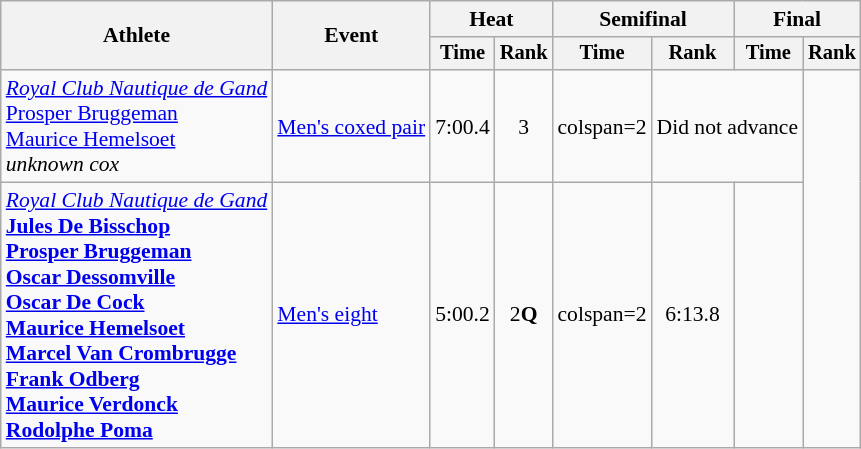<table class=wikitable style=font-size:90%;text-align:center>
<tr>
<th rowspan=2>Athlete</th>
<th rowspan=2>Event</th>
<th colspan=2>Heat</th>
<th colspan=2>Semifinal</th>
<th colspan=2>Final</th>
</tr>
<tr style=font-size:95%>
<th>Time</th>
<th>Rank</th>
<th>Time</th>
<th>Rank</th>
<th>Time</th>
<th>Rank</th>
</tr>
<tr>
<td align=left><em><a href='#'>Royal Club Nautique de Gand</a></em><br><a href='#'>Prosper Bruggeman</a><br><a href='#'>Maurice Hemelsoet</a><br><em>unknown cox</em></td>
<td align=left><a href='#'>Men's coxed pair</a></td>
<td>7:00.4</td>
<td>3</td>
<td>colspan=2 </td>
<td colspan=2>Did not advance</td>
</tr>
<tr>
<td align=left><em><a href='#'>Royal Club Nautique de Gand</a></em><br><strong><a href='#'>Jules De Bisschop</a><br><a href='#'>Prosper Bruggeman</a><br><a href='#'>Oscar Dessomville</a><br><a href='#'>Oscar De Cock</a><br><a href='#'>Maurice Hemelsoet</a><br><a href='#'>Marcel Van Crombrugge</a><br><a href='#'>Frank Odberg</a><br><a href='#'>Maurice Verdonck</a><br><a href='#'>Rodolphe Poma</a></strong></td>
<td align=left><a href='#'>Men's eight</a></td>
<td>5:00.2</td>
<td>2<strong>Q</strong></td>
<td>colspan=2 </td>
<td>6:13.8</td>
<td></td>
</tr>
</table>
